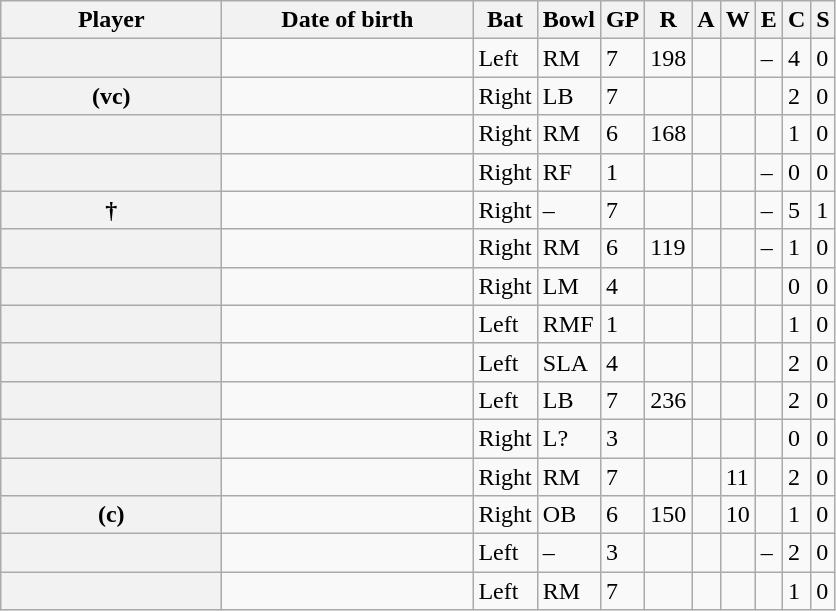<table class="wikitable sortable plainrowheaders">
<tr>
<th scope="col" width="140">Player</th>
<th scope="col" width="160">Date of birth</th>
<th scope="col">Bat</th>
<th scope="col">Bowl</th>
<th scope="col">GP</th>
<th scope="col">R</th>
<th scope="col">A</th>
<th scope="col">W</th>
<th scope="col">E</th>
<th scope="col">C</th>
<th scope="col">S</th>
</tr>
<tr>
<th scope="row"></th>
<td></td>
<td>Left</td>
<td>RM</td>
<td>7</td>
<td>198</td>
<td></td>
<td></td>
<td>–</td>
<td>4</td>
<td>0</td>
</tr>
<tr>
<th scope="row"> (vc)</th>
<td></td>
<td>Right</td>
<td>LB</td>
<td>7</td>
<td></td>
<td></td>
<td></td>
<td></td>
<td>2</td>
<td>0</td>
</tr>
<tr>
<th scope="row"></th>
<td></td>
<td>Right</td>
<td>RM</td>
<td>6</td>
<td>168</td>
<td></td>
<td></td>
<td></td>
<td>1</td>
<td>0</td>
</tr>
<tr>
<th scope="row"></th>
<td></td>
<td>Right</td>
<td>RF</td>
<td>1</td>
<td></td>
<td></td>
<td></td>
<td>–</td>
<td>0</td>
<td>0</td>
</tr>
<tr>
<th scope="row"> †</th>
<td></td>
<td>Right</td>
<td>–</td>
<td>7</td>
<td></td>
<td></td>
<td></td>
<td>–</td>
<td>5</td>
<td>1</td>
</tr>
<tr>
<th scope="row"></th>
<td></td>
<td>Right</td>
<td>RM</td>
<td>6</td>
<td>119</td>
<td></td>
<td></td>
<td>–</td>
<td>1</td>
<td>0</td>
</tr>
<tr>
<th scope="row"></th>
<td></td>
<td>Right</td>
<td>LM</td>
<td>4</td>
<td></td>
<td></td>
<td></td>
<td></td>
<td>0</td>
<td>0</td>
</tr>
<tr>
<th scope="row"></th>
<td></td>
<td>Left</td>
<td>RMF</td>
<td>1</td>
<td></td>
<td></td>
<td></td>
<td></td>
<td>1</td>
<td>0</td>
</tr>
<tr>
<th scope="row"></th>
<td></td>
<td>Left</td>
<td>SLA</td>
<td>4</td>
<td></td>
<td></td>
<td></td>
<td></td>
<td>2</td>
<td>0</td>
</tr>
<tr>
<th scope="row"></th>
<td></td>
<td>Left</td>
<td>LB</td>
<td>7</td>
<td>236</td>
<td></td>
<td></td>
<td></td>
<td>2</td>
<td>0</td>
</tr>
<tr>
<th scope="row"></th>
<td></td>
<td>Right</td>
<td>L?</td>
<td>3</td>
<td></td>
<td></td>
<td></td>
<td></td>
<td>0</td>
<td>0</td>
</tr>
<tr>
<th scope="row"></th>
<td></td>
<td>Right</td>
<td>RM</td>
<td>7</td>
<td></td>
<td></td>
<td>11</td>
<td></td>
<td>2</td>
<td>0</td>
</tr>
<tr>
<th scope="row"> (c)</th>
<td></td>
<td>Right</td>
<td>OB</td>
<td>6</td>
<td>150</td>
<td></td>
<td>10</td>
<td></td>
<td>1</td>
<td>0</td>
</tr>
<tr>
<th scope="row"></th>
<td></td>
<td>Left</td>
<td>–</td>
<td>3</td>
<td></td>
<td></td>
<td></td>
<td>–</td>
<td>2</td>
<td>0</td>
</tr>
<tr>
<th scope="row"></th>
<td></td>
<td>Left</td>
<td>RM</td>
<td>7</td>
<td></td>
<td></td>
<td></td>
<td></td>
<td>1</td>
<td>0</td>
</tr>
</table>
